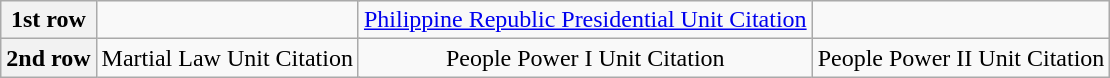<table class="wikitable">
<tr>
<th>1st row</th>
<td colspan="2" align="center"></td>
<td colspan="2" align="center"><a href='#'>Philippine Republic Presidential Unit Citation</a></td>
<td colspan="2" align="center"></td>
</tr>
<tr>
<th>2nd row</th>
<td colspan="2" align="center">Martial Law Unit Citation</td>
<td colspan="2" align="center">People Power I Unit Citation</td>
<td colspan="2" align="center">People Power II Unit Citation</td>
</tr>
</table>
